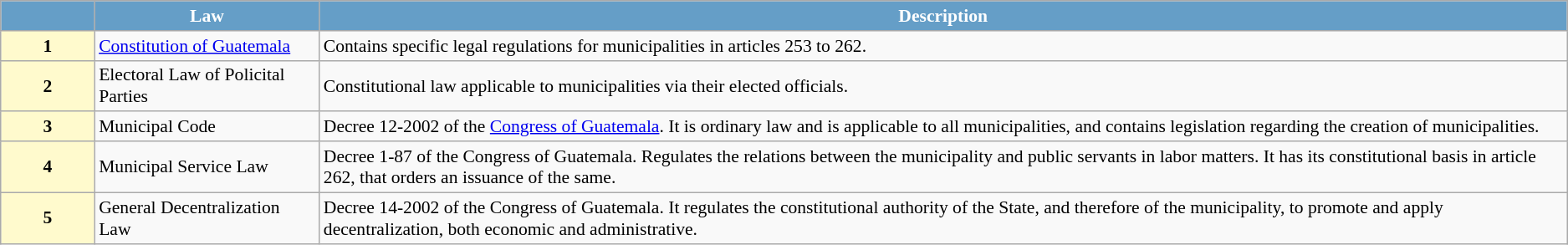<table class="wikitable mw-collapsible" style='font-size:0.9em'>
<tr style=color:white;>
<th style="background:#659ec7;" align=center width=6%></th>
<th style="background:#659ec7;" align=center>Law</th>
<th style="background:#659ec7;" align=center>Description</th>
</tr>
<tr>
<th style=background:lemonchiffon;>1</th>
<td><a href='#'>Constitution of Guatemala</a></td>
<td>Contains specific legal regulations for municipalities in articles 253 to 262.</td>
</tr>
<tr>
<th style=background:lemonchiffon;>2</th>
<td>Electoral Law of Policital Parties</td>
<td>Constitutional law applicable to municipalities via their elected officials.</td>
</tr>
<tr>
<th style=background:lemonchiffon;>3</th>
<td>Municipal Code</td>
<td>Decree 12-2002 of the <a href='#'>Congress of Guatemala</a>. It is ordinary law and is applicable to all municipalities, and contains legislation regarding the creation of municipalities.</td>
</tr>
<tr>
<th style=background:lemonchiffon;>4</th>
<td>Municipal Service Law</td>
<td>Decree 1-87 of the Congress of Guatemala. Regulates the relations between the municipality and public servants in labor matters. It has its constitutional basis in article 262, that orders an issuance of the same.</td>
</tr>
<tr>
<th style=background:lemonchiffon;>5</th>
<td>General Decentralization Law</td>
<td>Decree 14-2002 of the Congress of Guatemala. It regulates the constitutional authority of the State, and therefore of the municipality, to promote and apply decentralization, both economic and administrative.</td>
</tr>
</table>
